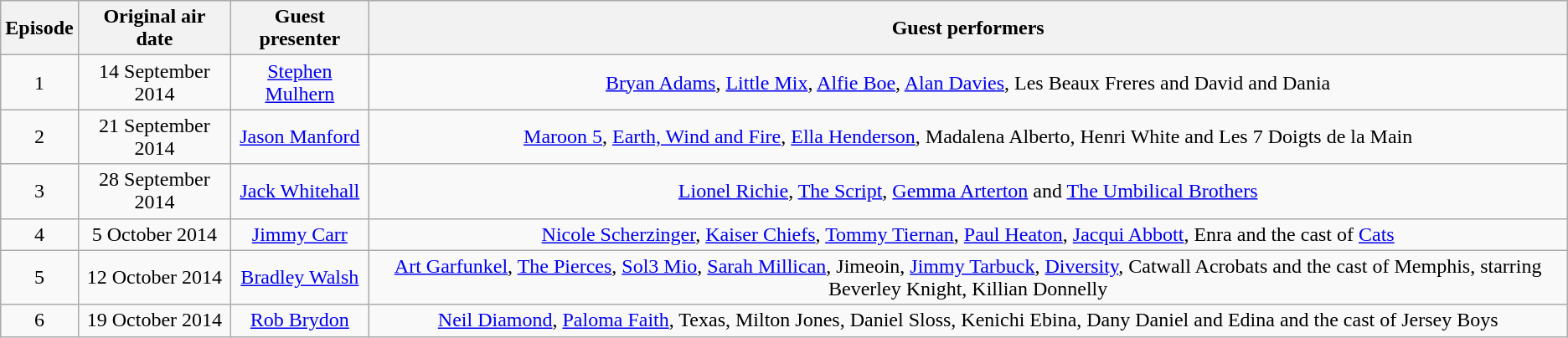<table class="wikitable" style="text-align:center;">
<tr>
<th>Episode</th>
<th>Original air date</th>
<th>Guest presenter</th>
<th>Guest performers</th>
</tr>
<tr>
<td>1</td>
<td>14 September 2014</td>
<td><a href='#'>Stephen Mulhern</a></td>
<td><a href='#'>Bryan Adams</a>, <a href='#'>Little Mix</a>, <a href='#'>Alfie Boe</a>, <a href='#'>Alan Davies</a>, Les Beaux Freres and David and Dania</td>
</tr>
<tr>
<td>2</td>
<td>21 September 2014</td>
<td><a href='#'>Jason Manford</a></td>
<td><a href='#'>Maroon 5</a>, <a href='#'>Earth, Wind and Fire</a>, <a href='#'>Ella Henderson</a>, Madalena Alberto, Henri White and Les 7 Doigts de la Main</td>
</tr>
<tr>
<td>3</td>
<td>28 September 2014</td>
<td><a href='#'>Jack Whitehall</a></td>
<td><a href='#'>Lionel Richie</a>, <a href='#'>The Script</a>, <a href='#'>Gemma Arterton</a> and <a href='#'>The Umbilical Brothers</a></td>
</tr>
<tr>
<td>4</td>
<td>5 October 2014</td>
<td><a href='#'>Jimmy Carr</a></td>
<td><a href='#'>Nicole Scherzinger</a>, <a href='#'>Kaiser Chiefs</a>, <a href='#'>Tommy Tiernan</a>, <a href='#'>Paul Heaton</a>, <a href='#'>Jacqui Abbott</a>, Enra and the cast of <a href='#'>Cats</a></td>
</tr>
<tr>
<td>5</td>
<td>12 October 2014</td>
<td><a href='#'>Bradley Walsh</a></td>
<td><a href='#'>Art Garfunkel</a>, <a href='#'>The Pierces</a>, <a href='#'>Sol3 Mio</a>, <a href='#'>Sarah Millican</a>, Jimeoin, <a href='#'>Jimmy Tarbuck</a>, <a href='#'>Diversity</a>, Catwall Acrobats and the cast of Memphis, starring Beverley Knight, Killian Donnelly</td>
</tr>
<tr>
<td>6</td>
<td>19 October 2014</td>
<td><a href='#'>Rob Brydon</a></td>
<td><a href='#'>Neil Diamond</a>, <a href='#'>Paloma Faith</a>, Texas, Milton Jones, Daniel Sloss, Kenichi Ebina, Dany Daniel and Edina and the cast of Jersey Boys</td>
</tr>
</table>
